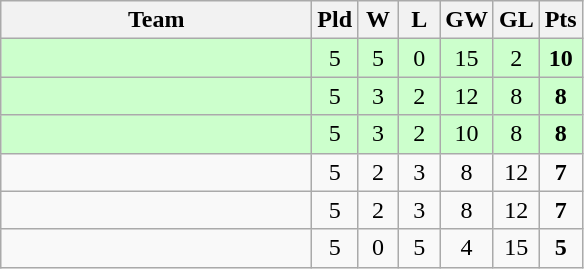<table class="wikitable" style="text-align:center">
<tr>
<th width=200>Team</th>
<th width=20>Pld</th>
<th width=20>W</th>
<th width=20>L</th>
<th width=20>GW</th>
<th width=20>GL</th>
<th width=20>Pts</th>
</tr>
<tr bgcolor=ccffcc>
<td style="text-align:left;"></td>
<td>5</td>
<td>5</td>
<td>0</td>
<td>15</td>
<td>2</td>
<td><strong>10</strong></td>
</tr>
<tr bgcolor=ccffcc>
<td style="text-align:left;"></td>
<td>5</td>
<td>3</td>
<td>2</td>
<td>12</td>
<td>8</td>
<td><strong>8</strong></td>
</tr>
<tr bgcolor=ccffcc>
<td style="text-align:left;"></td>
<td>5</td>
<td>3</td>
<td>2</td>
<td>10</td>
<td>8</td>
<td><strong>8</strong></td>
</tr>
<tr>
<td style="text-align:left;"></td>
<td>5</td>
<td>2</td>
<td>3</td>
<td>8</td>
<td>12</td>
<td><strong>7</strong></td>
</tr>
<tr>
<td style="text-align:left;"></td>
<td>5</td>
<td>2</td>
<td>3</td>
<td>8</td>
<td>12</td>
<td><strong>7</strong></td>
</tr>
<tr>
<td style="text-align:left;"></td>
<td>5</td>
<td>0</td>
<td>5</td>
<td>4</td>
<td>15</td>
<td><strong>5</strong></td>
</tr>
</table>
